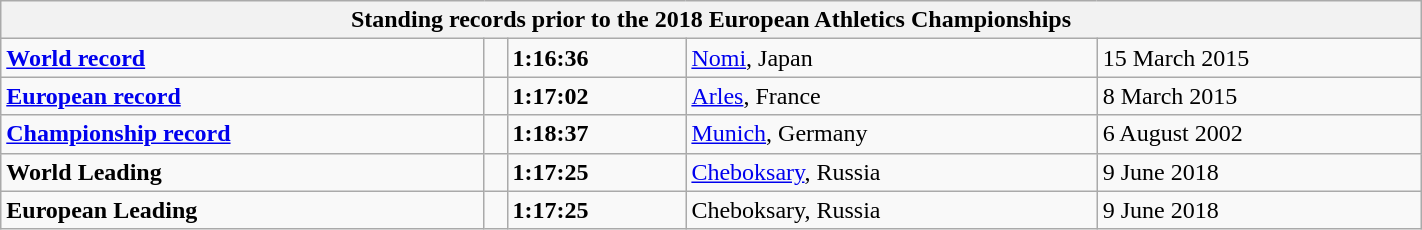<table class="wikitable" width=75%>
<tr>
<th colspan="5">Standing records prior to the 2018 European Athletics Championships</th>
</tr>
<tr>
<td><strong><a href='#'>World record</a></strong></td>
<td></td>
<td><strong>1:16:36</strong></td>
<td><a href='#'>Nomi</a>, Japan</td>
<td>15 March 2015</td>
</tr>
<tr>
<td><strong><a href='#'>European record</a></strong></td>
<td></td>
<td><strong>1:17:02</strong></td>
<td><a href='#'>Arles</a>, France</td>
<td>8 March 2015</td>
</tr>
<tr>
<td><strong><a href='#'>Championship record</a></strong></td>
<td></td>
<td><strong>1:18:37</strong></td>
<td><a href='#'>Munich</a>, Germany</td>
<td>6 August 2002</td>
</tr>
<tr>
<td><strong>World Leading</strong></td>
<td></td>
<td><strong>1:17:25 </strong></td>
<td><a href='#'>Cheboksary</a>, Russia</td>
<td>9 June 2018</td>
</tr>
<tr>
<td><strong>European Leading</strong></td>
<td></td>
<td><strong>1:17:25 </strong></td>
<td>Cheboksary, Russia</td>
<td>9 June 2018</td>
</tr>
</table>
